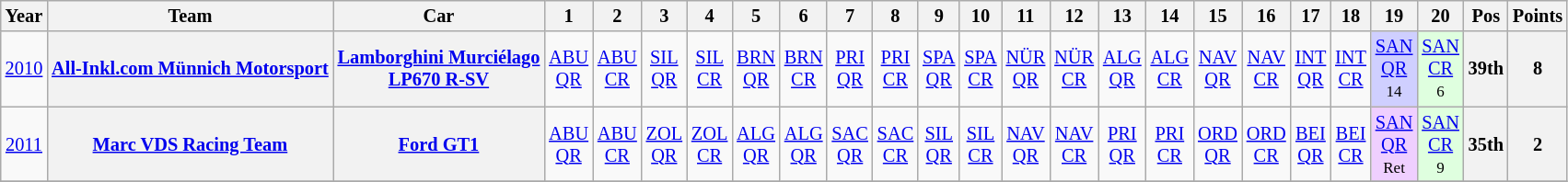<table class="wikitable" border="1" style="text-align:center; font-size:85%;">
<tr>
<th>Year</th>
<th>Team</th>
<th>Car</th>
<th>1</th>
<th>2</th>
<th>3</th>
<th>4</th>
<th>5</th>
<th>6</th>
<th>7</th>
<th>8</th>
<th>9</th>
<th>10</th>
<th>11</th>
<th>12</th>
<th>13</th>
<th>14</th>
<th>15</th>
<th>16</th>
<th>17</th>
<th>18</th>
<th>19</th>
<th>20</th>
<th>Pos</th>
<th>Points</th>
</tr>
<tr>
<td><a href='#'>2010</a></td>
<th nowrap><a href='#'>All-Inkl.com Münnich Motorsport</a></th>
<th nowrap><a href='#'>Lamborghini Murciélago<br>LP670 R-SV</a></th>
<td><a href='#'>ABU<br>QR</a></td>
<td><a href='#'>ABU<br>CR</a></td>
<td><a href='#'>SIL<br>QR</a></td>
<td><a href='#'>SIL<br>CR</a></td>
<td><a href='#'>BRN<br>QR</a></td>
<td><a href='#'>BRN<br>CR</a></td>
<td><a href='#'>PRI<br>QR</a></td>
<td><a href='#'>PRI<br>CR</a></td>
<td><a href='#'>SPA<br>QR</a></td>
<td><a href='#'>SPA<br>CR</a></td>
<td><a href='#'>NÜR<br>QR</a></td>
<td><a href='#'>NÜR<br>CR</a></td>
<td><a href='#'>ALG<br>QR</a></td>
<td><a href='#'>ALG<br>CR</a></td>
<td><a href='#'>NAV<br>QR</a></td>
<td><a href='#'>NAV<br>CR</a></td>
<td><a href='#'>INT<br>QR</a></td>
<td><a href='#'>INT<br>CR</a></td>
<td style="background:#CFCFFF;"><a href='#'>SAN<br>QR</a><br><small>14<br></small></td>
<td style="background:#DFFFDF;"><a href='#'>SAN<br>CR</a><br><small>6<br></small></td>
<th>39th</th>
<th>8</th>
</tr>
<tr>
<td><a href='#'>2011</a></td>
<th nowrap><a href='#'>Marc VDS Racing Team</a></th>
<th nowrap><a href='#'>Ford GT1</a></th>
<td><a href='#'>ABU<br>QR</a></td>
<td><a href='#'>ABU<br>CR</a></td>
<td><a href='#'>ZOL<br>QR</a></td>
<td><a href='#'>ZOL<br>CR</a></td>
<td><a href='#'>ALG<br>QR</a></td>
<td><a href='#'>ALG<br>QR</a></td>
<td><a href='#'>SAC<br>QR</a></td>
<td><a href='#'>SAC<br>CR</a></td>
<td><a href='#'>SIL<br>QR</a></td>
<td><a href='#'>SIL<br>CR</a></td>
<td><a href='#'>NAV<br>QR</a></td>
<td><a href='#'>NAV<br>CR</a></td>
<td><a href='#'>PRI<br>QR</a></td>
<td><a href='#'>PRI<br>CR</a></td>
<td><a href='#'>ORD<br>QR</a></td>
<td><a href='#'>ORD<br>CR</a></td>
<td><a href='#'>BEI<br>QR</a></td>
<td><a href='#'>BEI<br>CR</a></td>
<td style="background:#EFCFFF;"><a href='#'>SAN<br>QR</a><br><small>Ret<br></small></td>
<td style="background:#DFFFDF;"><a href='#'>SAN<br>CR</a><br><small>9<br></small></td>
<th>35th</th>
<th>2</th>
</tr>
<tr>
</tr>
</table>
